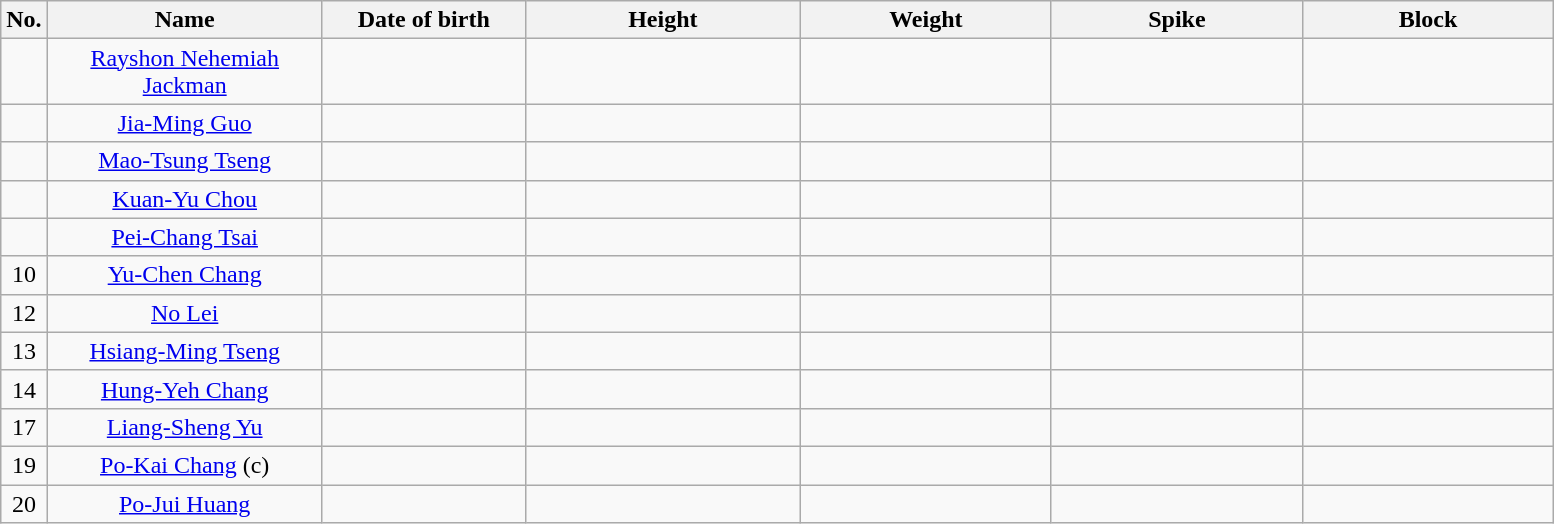<table class="wikitable sortable" style="text-align:center;">
<tr>
<th>No.</th>
<th style="width:11em">Name</th>
<th style="width:8em">Date of birth</th>
<th style="width:11em">Height</th>
<th style="width:10em">Weight</th>
<th style="width:10em">Spike</th>
<th style="width:10em">Block</th>
</tr>
<tr>
<td></td>
<td><a href='#'>Rayshon Nehemiah Jackman</a></td>
<td align=right></td>
<td></td>
<td></td>
<td></td>
<td></td>
</tr>
<tr>
<td></td>
<td><a href='#'>Jia-Ming Guo</a></td>
<td align=right></td>
<td></td>
<td></td>
<td></td>
<td></td>
</tr>
<tr>
<td></td>
<td><a href='#'>Mao-Tsung Tseng</a></td>
<td align=right></td>
<td></td>
<td></td>
<td></td>
<td></td>
</tr>
<tr>
<td></td>
<td><a href='#'>Kuan-Yu Chou</a></td>
<td align=right></td>
<td></td>
<td></td>
<td></td>
<td></td>
</tr>
<tr>
<td></td>
<td><a href='#'>Pei-Chang Tsai</a></td>
<td align=right></td>
<td></td>
<td></td>
<td></td>
<td></td>
</tr>
<tr>
<td>10</td>
<td><a href='#'>Yu-Chen Chang</a></td>
<td align=right></td>
<td></td>
<td></td>
<td></td>
<td></td>
</tr>
<tr>
<td>12</td>
<td><a href='#'>No Lei</a></td>
<td align=right></td>
<td></td>
<td></td>
<td></td>
<td></td>
</tr>
<tr>
<td>13</td>
<td><a href='#'>Hsiang-Ming Tseng</a></td>
<td align=right></td>
<td></td>
<td></td>
<td></td>
<td></td>
</tr>
<tr>
<td>14</td>
<td><a href='#'>Hung-Yeh Chang</a></td>
<td align=right></td>
<td></td>
<td></td>
<td></td>
<td></td>
</tr>
<tr>
<td>17</td>
<td><a href='#'>Liang-Sheng Yu</a></td>
<td align=right></td>
<td></td>
<td></td>
<td></td>
<td></td>
</tr>
<tr>
<td>19</td>
<td><a href='#'>Po-Kai Chang</a> (c)</td>
<td align=right></td>
<td></td>
<td></td>
<td></td>
<td></td>
</tr>
<tr>
<td>20</td>
<td><a href='#'>Po-Jui Huang</a></td>
<td align=right></td>
<td></td>
<td></td>
<td></td>
<td></td>
</tr>
</table>
